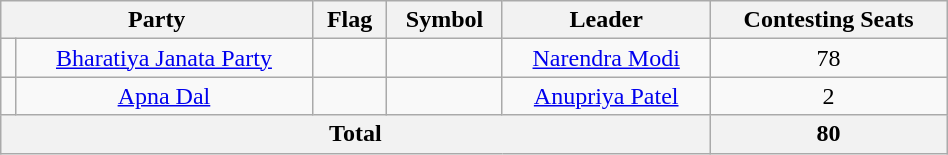<table class="wikitable" width="50%" style="text-align:center">
<tr>
<th colspan="2">Party</th>
<th>Flag</th>
<th>Symbol</th>
<th>Leader</th>
<th>Contesting Seats</th>
</tr>
<tr>
<td></td>
<td><a href='#'>Bharatiya Janata Party</a></td>
<td></td>
<td></td>
<td><a href='#'>Narendra Modi</a></td>
<td>78</td>
</tr>
<tr>
<td></td>
<td><a href='#'>Apna Dal</a></td>
<td></td>
<td></td>
<td><a href='#'>Anupriya Patel</a></td>
<td>2</td>
</tr>
<tr>
<th colspan="5">Total</th>
<th colspan="2">80</th>
</tr>
</table>
